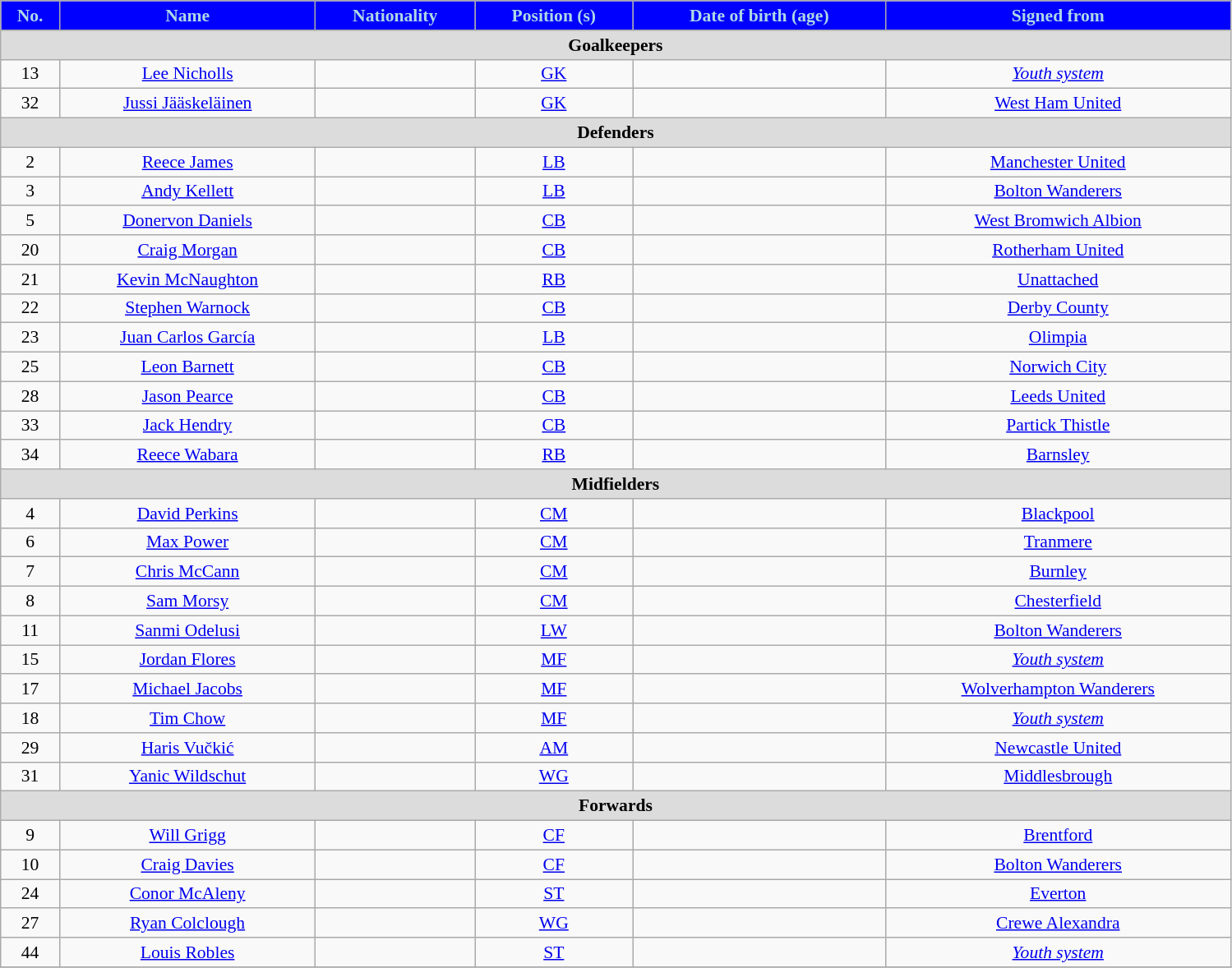<table class="wikitable" style="text-align:center; font-size:90%; width:79%;">
<tr>
<th style="background:#0000ff; color:#ADD8E6; text-align:center;">No.</th>
<th style="background:#0000ff; color:#ADD8E6; text-align:center;">Name</th>
<th style="background:#0000ff; color:#ADD8E6; text-align:center;">Nationality</th>
<th style="background:#0000ff; color:#ADD8E6; text-align:center;">Position (s)</th>
<th style="background:#0000ff; color:#ADD8E6; text-align:center;">Date of birth (age)</th>
<th style="background:#0000ff; color:#ADD8E6; text-align:center;">Signed from</th>
</tr>
<tr>
<th colspan="6" style="background:#dcdcdc; text-align:center;">Goalkeepers</th>
</tr>
<tr>
<td>13</td>
<td><a href='#'>Lee Nicholls</a></td>
<td></td>
<td><a href='#'>GK</a></td>
<td></td>
<td><em><a href='#'>Youth system</a></em></td>
</tr>
<tr>
<td>32</td>
<td><a href='#'>Jussi Jääskeläinen</a></td>
<td></td>
<td><a href='#'>GK</a></td>
<td></td>
<td><a href='#'>West Ham United</a></td>
</tr>
<tr>
<th colspan="6" style="background:#dcdcdc; text-align:center;">Defenders</th>
</tr>
<tr>
<td>2</td>
<td><a href='#'>Reece James</a></td>
<td></td>
<td><a href='#'>LB</a></td>
<td></td>
<td><a href='#'>Manchester United</a></td>
</tr>
<tr>
<td>3</td>
<td><a href='#'>Andy Kellett</a></td>
<td></td>
<td><a href='#'>LB</a></td>
<td></td>
<td><a href='#'>Bolton Wanderers</a></td>
</tr>
<tr>
<td>5</td>
<td><a href='#'>Donervon Daniels</a></td>
<td></td>
<td><a href='#'>CB</a></td>
<td></td>
<td><a href='#'>West Bromwich Albion</a></td>
</tr>
<tr>
<td>20</td>
<td><a href='#'>Craig Morgan</a></td>
<td></td>
<td><a href='#'>CB</a></td>
<td></td>
<td><a href='#'>Rotherham United</a></td>
</tr>
<tr>
<td>21</td>
<td><a href='#'>Kevin McNaughton</a></td>
<td></td>
<td><a href='#'>RB</a></td>
<td></td>
<td><a href='#'>Unattached</a></td>
</tr>
<tr>
<td>22</td>
<td><a href='#'>Stephen Warnock</a></td>
<td></td>
<td><a href='#'>CB</a></td>
<td></td>
<td><a href='#'>Derby County</a></td>
</tr>
<tr>
<td>23</td>
<td><a href='#'>Juan Carlos García</a></td>
<td></td>
<td><a href='#'>LB</a></td>
<td></td>
<td><a href='#'>Olimpia</a></td>
</tr>
<tr>
<td>25</td>
<td><a href='#'>Leon Barnett</a></td>
<td></td>
<td><a href='#'>CB</a></td>
<td></td>
<td><a href='#'>Norwich City</a></td>
</tr>
<tr>
<td>28</td>
<td><a href='#'>Jason Pearce</a></td>
<td></td>
<td><a href='#'>CB</a></td>
<td></td>
<td><a href='#'>Leeds United</a></td>
</tr>
<tr>
<td>33</td>
<td><a href='#'>Jack Hendry</a></td>
<td></td>
<td><a href='#'>CB</a></td>
<td></td>
<td><a href='#'>Partick Thistle</a></td>
</tr>
<tr>
<td>34</td>
<td><a href='#'>Reece Wabara</a></td>
<td></td>
<td><a href='#'>RB</a></td>
<td></td>
<td><a href='#'>Barnsley</a></td>
</tr>
<tr>
<th colspan="7" style="background:#dcdcdc; text-align:center;">Midfielders</th>
</tr>
<tr>
<td>4</td>
<td><a href='#'>David Perkins</a></td>
<td></td>
<td><a href='#'>CM</a></td>
<td></td>
<td><a href='#'>Blackpool</a></td>
</tr>
<tr>
<td>6</td>
<td><a href='#'>Max Power</a></td>
<td></td>
<td><a href='#'>CM</a></td>
<td></td>
<td><a href='#'>Tranmere</a></td>
</tr>
<tr>
<td>7</td>
<td><a href='#'>Chris McCann</a></td>
<td></td>
<td><a href='#'>CM</a></td>
<td></td>
<td><a href='#'>Burnley</a></td>
</tr>
<tr>
<td>8</td>
<td><a href='#'>Sam Morsy</a></td>
<td></td>
<td><a href='#'>CM</a></td>
<td></td>
<td><a href='#'>Chesterfield</a></td>
</tr>
<tr>
<td>11</td>
<td><a href='#'>Sanmi Odelusi</a></td>
<td></td>
<td><a href='#'>LW</a></td>
<td></td>
<td><a href='#'>Bolton Wanderers</a></td>
</tr>
<tr>
<td>15</td>
<td><a href='#'>Jordan Flores</a></td>
<td></td>
<td><a href='#'>MF</a></td>
<td></td>
<td><em><a href='#'>Youth system</a></em></td>
</tr>
<tr>
<td>17</td>
<td><a href='#'>Michael Jacobs</a></td>
<td></td>
<td><a href='#'>MF</a></td>
<td></td>
<td><a href='#'>Wolverhampton Wanderers</a></td>
</tr>
<tr>
<td>18</td>
<td><a href='#'>Tim Chow</a></td>
<td></td>
<td><a href='#'>MF</a></td>
<td></td>
<td><em><a href='#'>Youth system</a></em></td>
</tr>
<tr>
<td>29</td>
<td><a href='#'>Haris Vučkić</a></td>
<td></td>
<td><a href='#'>AM</a></td>
<td></td>
<td><a href='#'>Newcastle United</a></td>
</tr>
<tr>
<td>31</td>
<td><a href='#'>Yanic Wildschut</a></td>
<td></td>
<td><a href='#'>WG</a></td>
<td></td>
<td><a href='#'>Middlesbrough</a></td>
</tr>
<tr>
<th colspan="6" style="background:#dcdcdc; text-align:center;">Forwards</th>
</tr>
<tr>
<td>9</td>
<td><a href='#'>Will Grigg</a></td>
<td></td>
<td><a href='#'>CF</a></td>
<td></td>
<td><a href='#'>Brentford</a></td>
</tr>
<tr>
<td>10</td>
<td><a href='#'>Craig Davies</a></td>
<td></td>
<td><a href='#'>CF</a></td>
<td></td>
<td><a href='#'>Bolton Wanderers</a></td>
</tr>
<tr>
<td>24</td>
<td><a href='#'>Conor McAleny</a></td>
<td></td>
<td><a href='#'>ST</a></td>
<td></td>
<td><a href='#'>Everton</a></td>
</tr>
<tr>
<td>27</td>
<td><a href='#'>Ryan Colclough</a></td>
<td></td>
<td><a href='#'>WG</a></td>
<td></td>
<td><a href='#'>Crewe Alexandra</a></td>
</tr>
<tr>
<td>44</td>
<td><a href='#'>Louis Robles</a></td>
<td></td>
<td><a href='#'>ST</a></td>
<td></td>
<td><em><a href='#'>Youth system</a></em></td>
</tr>
<tr>
</tr>
</table>
